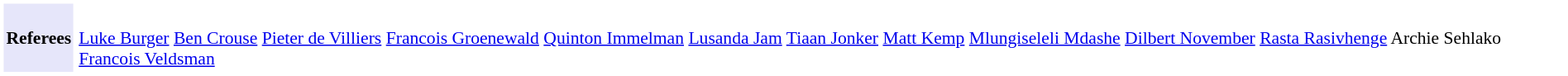<table cellpadding="2" style="border: 1px solid white; font-size:90%;">
<tr>
<td colspan="2" align="right" bgcolor="lavender"><strong>Referees</strong></td>
<td align="left"><br><a href='#'>Luke Burger</a>
<a href='#'>Ben Crouse</a>
<a href='#'>Pieter de Villiers</a>
<a href='#'>Francois Groenewald</a>
<a href='#'>Quinton Immelman</a>
<a href='#'>Lusanda Jam</a>
<a href='#'>Tiaan Jonker</a>
<a href='#'>Matt Kemp</a>
<a href='#'>Mlungiseleli Mdashe</a>
<a href='#'>Dilbert November</a>
<a href='#'>Rasta Rasivhenge</a>
Archie Sehlako
<a href='#'>Francois Veldsman</a></td>
</tr>
</table>
